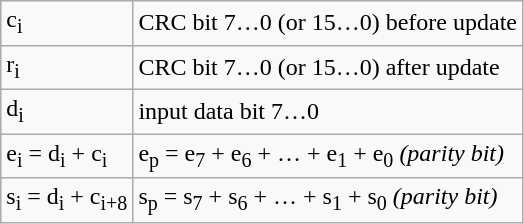<table class="wikitable">
<tr>
<td>c<sub>i</sub></td>
<td>CRC bit 7…0 (or 15…0) before update</td>
</tr>
<tr>
<td>r<sub>i</sub></td>
<td>CRC bit 7…0 (or 15…0) after update</td>
</tr>
<tr>
<td>d<sub>i</sub></td>
<td>input data bit 7…0</td>
</tr>
<tr>
<td>e<sub>i</sub> = d<sub>i</sub> + c<sub>i</sub></td>
<td>e<sub>p</sub> = e<sub>7</sub> + e<sub>6</sub> + … + e<sub>1</sub> + e<sub>0</sub> <em>(parity bit)</em></td>
</tr>
<tr>
<td>s<sub>i</sub> = d<sub>i</sub> + c<sub>i+8</sub></td>
<td>s<sub>p</sub> = s<sub>7</sub> + s<sub>6</sub> + … + s<sub>1</sub> + s<sub>0</sub> <em>(parity bit)</em></td>
</tr>
</table>
